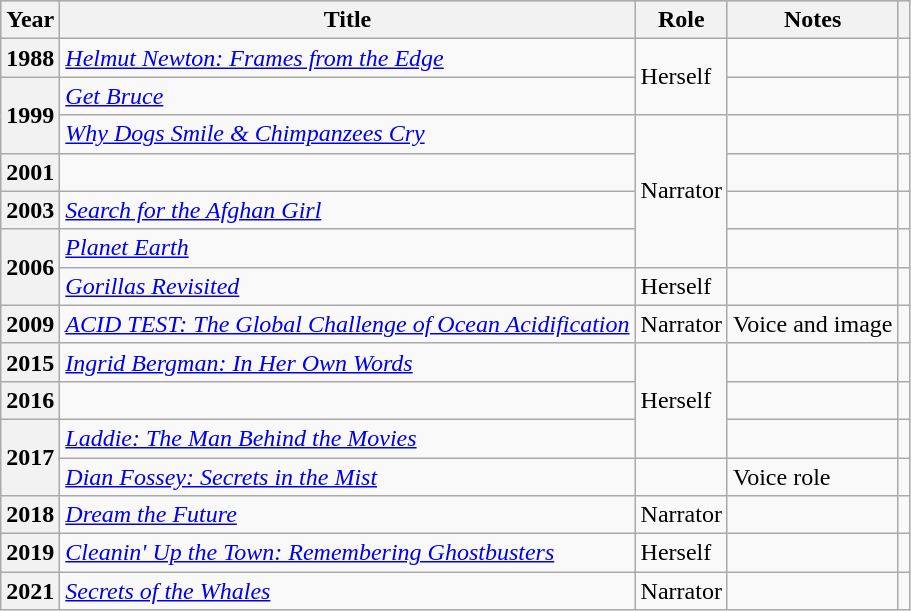<table class="wikitable plainrowheaders sortable">
<tr style="background:#ccc; text-align:center;">
<th scope="col">Year</th>
<th scope="col">Title</th>
<th scope="col">Role</th>
<th scope="col" class="unsortable">Notes</th>
<th scope="col" class="unsortable"></th>
</tr>
<tr>
<th scope=row>1988</th>
<td><em><a href='#'>Helmut Newton: Frames from the Edge</a></em></td>
<td rowspan="2">Herself</td>
<td></td>
<td style="text-align:center;"></td>
</tr>
<tr>
<th rowspan="2" scope="row">1999</th>
<td><em><a href='#'>Get Bruce</a></em></td>
<td></td>
<td></td>
</tr>
<tr>
<td><em><a href='#'>Why Dogs Smile & Chimpanzees Cry</a></em></td>
<td rowspan="4">Narrator</td>
<td></td>
<td style="text-align:center;"></td>
</tr>
<tr>
<th scope=row>2001</th>
<td></td>
<td></td>
<td style="text-align:center;"></td>
</tr>
<tr>
<th scope=row>2003</th>
<td><em><a href='#'>Search for the Afghan Girl</a></em></td>
<td></td>
<td style="text-align:center;"></td>
</tr>
<tr>
<th rowspan="2" scope="row">2006</th>
<td><em><a href='#'>Planet Earth</a></em></td>
<td></td>
<td style="text-align:center;"></td>
</tr>
<tr>
<td><em><a href='#'>Gorillas Revisited</a></em></td>
<td>Herself</td>
<td></td>
<td style="text-align:center;"></td>
</tr>
<tr>
<th scope=row>2009</th>
<td><em><a href='#'>ACID TEST: The Global Challenge of Ocean Acidification</a></em></td>
<td>Narrator</td>
<td>Voice and image</td>
<td style="text-align:center;"></td>
</tr>
<tr>
<th scope=row>2015</th>
<td><em><a href='#'>Ingrid Bergman: In Her Own Words</a></em></td>
<td rowspan="3">Herself</td>
<td></td>
<td style="text-align:center;"></td>
</tr>
<tr>
<th scope=row>2016</th>
<td></td>
<td></td>
<td style="text-align:center;"></td>
</tr>
<tr>
<th rowspan="2" scope="row">2017</th>
<td><em><a href='#'>Laddie: The Man Behind the Movies</a></em></td>
<td></td>
<td style="text-align:center;"></td>
</tr>
<tr>
<td><em><a href='#'>Dian Fossey: Secrets in the Mist</a></em></td>
<td></td>
<td>Voice role</td>
<td style="text-align:center;"></td>
</tr>
<tr>
<th scope=row>2018</th>
<td><em><a href='#'>Dream the Future</a></em></td>
<td>Narrator</td>
<td></td>
<td style="text-align:center;"></td>
</tr>
<tr>
<th scope=row>2019</th>
<td><em><a href='#'>Cleanin' Up the Town: Remembering Ghostbusters</a></em></td>
<td>Herself</td>
<td></td>
<td style="text-align:center;"></td>
</tr>
<tr>
<th scope=row>2021</th>
<td><em><a href='#'>Secrets of the Whales</a></em></td>
<td>Narrator</td>
<td></td>
<td style="text-align:center;"></td>
</tr>
</table>
